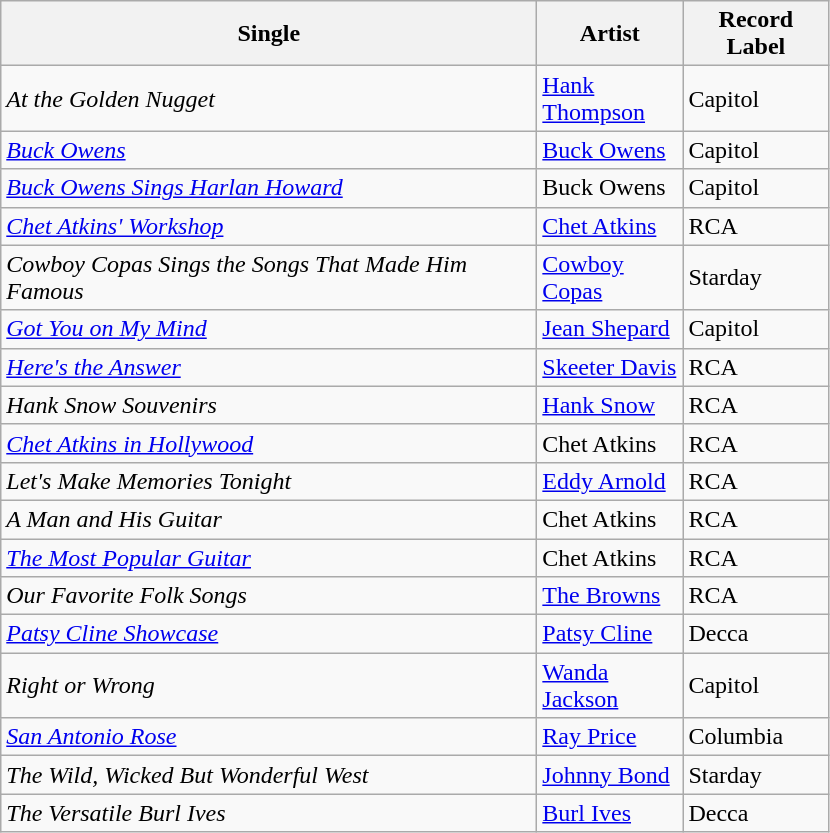<table class="wikitable sortable">
<tr>
<th width="350">Single</th>
<th width="90">Artist</th>
<th width="90">Record Label</th>
</tr>
<tr>
<td><em>At the Golden Nugget</em></td>
<td><a href='#'>Hank Thompson</a></td>
<td>Capitol</td>
</tr>
<tr>
<td><em><a href='#'>Buck Owens</a></em></td>
<td><a href='#'>Buck Owens</a></td>
<td>Capitol</td>
</tr>
<tr>
<td><em><a href='#'>Buck Owens Sings Harlan Howard</a></em></td>
<td>Buck Owens</td>
<td>Capitol</td>
</tr>
<tr>
<td><em><a href='#'>Chet Atkins' Workshop</a></em></td>
<td><a href='#'>Chet Atkins</a></td>
<td>RCA</td>
</tr>
<tr>
<td><em>Cowboy Copas Sings the Songs That Made Him Famous</em></td>
<td><a href='#'>Cowboy Copas</a></td>
<td>Starday</td>
</tr>
<tr>
<td><em><a href='#'>Got You on My Mind</a></em></td>
<td><a href='#'>Jean Shepard</a></td>
<td>Capitol</td>
</tr>
<tr>
<td><em><a href='#'>Here's the Answer</a></em></td>
<td><a href='#'>Skeeter Davis</a></td>
<td>RCA</td>
</tr>
<tr>
<td><em>Hank Snow Souvenirs</em></td>
<td><a href='#'>Hank Snow</a></td>
<td>RCA</td>
</tr>
<tr>
<td><em><a href='#'>Chet Atkins in Hollywood</a></em></td>
<td>Chet Atkins</td>
<td>RCA</td>
</tr>
<tr>
<td><em>Let's Make Memories Tonight</em></td>
<td><a href='#'>Eddy Arnold</a></td>
<td>RCA</td>
</tr>
<tr>
<td><em>A Man and His Guitar</em></td>
<td>Chet Atkins</td>
<td>RCA</td>
</tr>
<tr>
<td><em><a href='#'>The Most Popular Guitar</a></em></td>
<td>Chet Atkins</td>
<td>RCA</td>
</tr>
<tr>
<td><em>Our Favorite Folk Songs</em></td>
<td><a href='#'>The Browns</a></td>
<td>RCA</td>
</tr>
<tr>
<td><em><a href='#'>Patsy Cline Showcase</a></em></td>
<td><a href='#'>Patsy Cline</a></td>
<td>Decca</td>
</tr>
<tr>
<td><em>Right or Wrong</em></td>
<td><a href='#'>Wanda Jackson</a></td>
<td>Capitol</td>
</tr>
<tr>
<td><em><a href='#'>San Antonio Rose</a></em></td>
<td><a href='#'>Ray Price</a></td>
<td>Columbia</td>
</tr>
<tr>
<td><em>The Wild, Wicked But Wonderful West</em></td>
<td><a href='#'>Johnny Bond</a></td>
<td>Starday</td>
</tr>
<tr>
<td><em>The Versatile Burl Ives</em></td>
<td><a href='#'>Burl Ives</a></td>
<td>Decca</td>
</tr>
</table>
